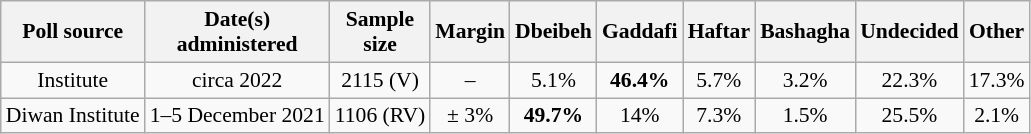<table class="wikitable sortable" style="font-size:90%;text-align:center;">
<tr>
<th>Poll source</th>
<th data-sort-type="date">Date(s)<br>administered</th>
<th data-sort-type="number">Sample<br>size</th>
<th>Margin<br></th>
<th>Dbeibeh</th>
<th>Gaddafi</th>
<th>Haftar</th>
<th>Bashagha</th>
<th>Undecided</th>
<th>Other</th>
</tr>
<tr>
<td>Institute</td>
<td>circa 2022</td>
<td>2115 (V)</td>
<td>–</td>
<td>5.1%</td>
<td><strong>46.4%</strong></td>
<td>5.7%</td>
<td>3.2%</td>
<td>22.3%</td>
<td>17.3%</td>
</tr>
<tr>
<td>Diwan Institute</td>
<td>1–5 December 2021</td>
<td>1106 (RV)</td>
<td>± 3%</td>
<td><strong>49.7%</strong></td>
<td>14%</td>
<td>7.3%</td>
<td>1.5%</td>
<td>25.5%</td>
<td>2.1%</td>
</tr>
</table>
